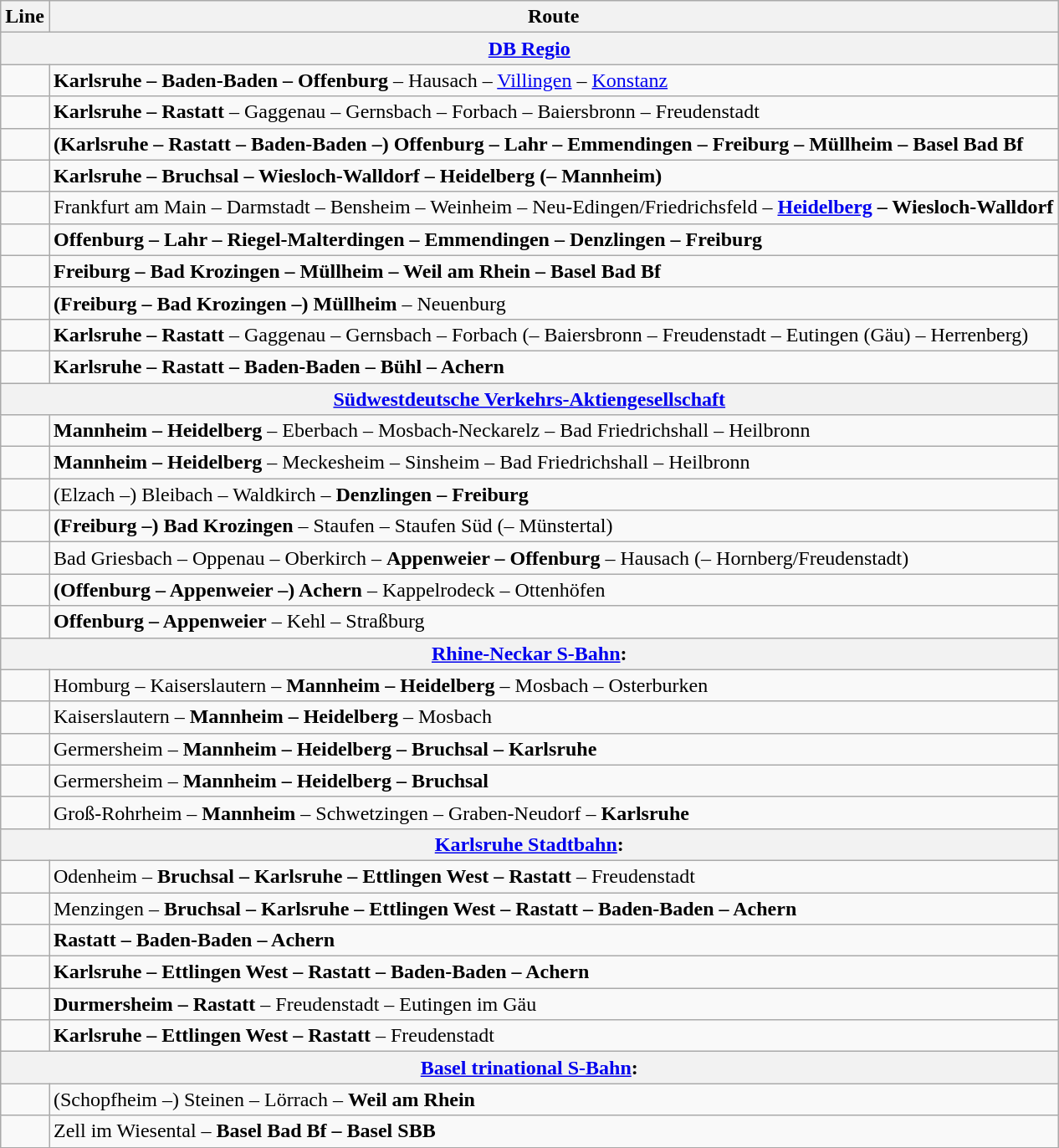<table class="wikitable">
<tr>
<th>Line</th>
<th>Route</th>
</tr>
<tr>
<th colspan="2"><a href='#'>DB Regio</a></th>
</tr>
<tr>
<td></td>
<td><strong>Karlsruhe – Baden-Baden – Offenburg </strong>– Hausach – <a href='#'>Villingen</a> – <a href='#'>Konstanz</a></td>
</tr>
<tr>
<td></td>
<td><strong>Karlsruhe – Rastatt</strong> – Gaggenau – Gernsbach – Forbach – Baiersbronn – Freudenstadt</td>
</tr>
<tr>
<td></td>
<td><strong>(Karlsruhe – Rastatt – Baden-Baden –) Offenburg – Lahr – Emmendingen – Freiburg –  Müllheim –  Basel Bad Bf</strong> </td>
</tr>
<tr>
<td></td>
<td><strong>Karlsruhe – Bruchsal – Wiesloch-Walldorf – Heidelberg (– Mannheim)</strong></td>
</tr>
<tr>
<td></td>
<td>Frankfurt am Main – Darmstadt – Bensheim – Weinheim – Neu-Edingen/Friedrichsfeld – <strong><a href='#'>Heidelberg</a> – Wiesloch-Walldorf</strong></td>
</tr>
<tr>
<td></td>
<td><strong>Offenburg – Lahr – Riegel-Malterdingen – Emmendingen – Denzlingen – Freiburg</strong></td>
</tr>
<tr>
<td></td>
<td><strong>Freiburg – Bad Krozingen – Müllheim – Weil am Rhein – Basel Bad Bf</strong></td>
</tr>
<tr>
<td></td>
<td><strong>(Freiburg – Bad Krozingen –) Müllheim</strong> – Neuenburg</td>
</tr>
<tr>
<td></td>
<td><strong>Karlsruhe – Rastatt</strong> – Gaggenau – Gernsbach – Forbach (– Baiersbronn – Freudenstadt – Eutingen (Gäu) – Herrenberg)</td>
</tr>
<tr>
<td></td>
<td><strong>Karlsruhe – Rastatt – Baden-Baden – Bühl – Achern</strong></td>
</tr>
<tr>
<th colspan="2"><a href='#'>Südwestdeutsche Verkehrs-Aktiengesellschaft</a></th>
</tr>
<tr>
<td></td>
<td><strong>Mannheim – Heidelberg</strong> – Eberbach – Mosbach-Neckarelz – Bad Friedrichshall – Heilbronn</td>
</tr>
<tr>
<td></td>
<td><strong>Mannheim – Heidelberg</strong> – Meckesheim – Sinsheim – Bad Friedrichshall – Heilbronn</td>
</tr>
<tr>
<td></td>
<td>(Elzach –) Bleibach – Waldkirch – <strong>Denzlingen – Freiburg</strong></td>
</tr>
<tr>
<td></td>
<td><strong>(Freiburg –) Bad Krozingen</strong> – Staufen – Staufen Süd (– Münstertal)</td>
</tr>
<tr>
<td></td>
<td>Bad Griesbach – Oppenau – Oberkirch – <strong>Appenweier – Offenburg</strong> – Hausach (– Hornberg/Freudenstadt)</td>
</tr>
<tr>
<td></td>
<td><strong>(Offenburg – Appenweier –) Achern</strong> – Kappelrodeck – Ottenhöfen</td>
</tr>
<tr>
<td></td>
<td><strong>Offenburg – Appenweier</strong> – Kehl – Straßburg</td>
</tr>
<tr>
<th colspan="2"><a href='#'>Rhine-Neckar S-Bahn</a>:</th>
</tr>
<tr>
<td></td>
<td>Homburg – Kaiserslautern – <strong>Mannheim – Heidelberg</strong> – Mosbach – Osterburken</td>
</tr>
<tr>
<td></td>
<td>Kaiserslautern – <strong>Mannheim – Heidelberg</strong> – Mosbach</td>
</tr>
<tr>
<td></td>
<td>Germersheim – <strong>Mannheim – Heidelberg – Bruchsal – Karlsruhe</strong></td>
</tr>
<tr>
<td></td>
<td>Germersheim – <strong>Mannheim – Heidelberg – Bruchsal</strong></td>
</tr>
<tr>
<td></td>
<td>Groß-Rohrheim – <strong>Mannheim</strong>  – Schwetzingen – Graben-Neudorf – <strong>Karlsruhe</strong></td>
</tr>
<tr>
<th colspan="2"><a href='#'>Karlsruhe Stadtbahn</a>:</th>
</tr>
<tr>
<td></td>
<td>Odenheim – <strong>Bruchsal – Karlsruhe – Ettlingen West – Rastatt</strong> – Freudenstadt</td>
</tr>
<tr>
<td></td>
<td>Menzingen – <strong>Bruchsal – Karlsruhe – Ettlingen West – Rastatt – Baden-Baden – Achern</strong></td>
</tr>
<tr>
<td></td>
<td>  <strong>Rastatt – Baden-Baden – Achern</strong></td>
</tr>
<tr>
<td></td>
<td><strong>Karlsruhe – Ettlingen West – Rastatt – Baden-Baden – Achern</strong></td>
</tr>
<tr>
<td></td>
<td>  <strong>Durmersheim – Rastatt</strong> – Freudenstadt – Eutingen im Gäu</td>
</tr>
<tr>
<td></td>
<td><strong>Karlsruhe – Ettlingen West – Rastatt</strong> – Freudenstadt</td>
</tr>
<tr>
<th colspan="2"><a href='#'>Basel trinational S-Bahn</a>:</th>
</tr>
<tr>
<td></td>
<td>(Schopfheim –) Steinen – Lörrach – <strong>Weil am Rhein</strong></td>
</tr>
<tr>
<td></td>
<td>Zell im Wiesental – <strong>Basel Bad Bf – Basel SBB</strong></td>
</tr>
<tr>
</tr>
</table>
